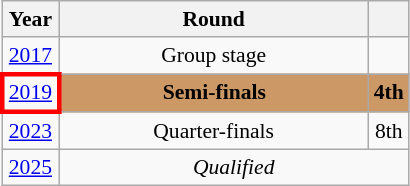<table class="wikitable" style="text-align: center; font-size:90%">
<tr>
<th>Year</th>
<th style="width:200px">Round</th>
<th></th>
</tr>
<tr>
<td><a href='#'>2017</a></td>
<td>Group stage</td>
<td></td>
</tr>
<tr>
<td style="border: 3px solid red"><a href='#'>2019</a></td>
<td bgcolor="cc9966"><strong>Semi-finals</strong></td>
<td bgcolor="cc9966"><strong>4th</strong></td>
</tr>
<tr>
<td><a href='#'>2023</a></td>
<td>Quarter-finals</td>
<td>8th</td>
</tr>
<tr>
<td><a href='#'>2025</a></td>
<td colspan="2"><em>Qualified</em></td>
</tr>
</table>
